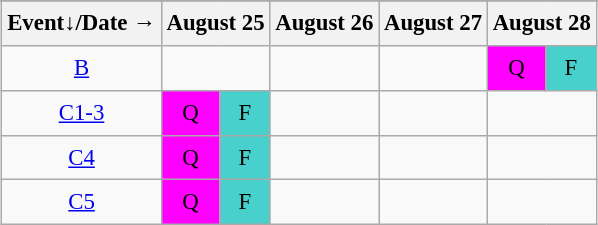<table class="wikitable" style="margin:0.5em auto; font-size:95%; line-height:1.50em;">
<tr align="center">
</tr>
<tr>
</tr>
<tr>
<th>Event↓/Date →</th>
<th colspan="2">August 25</th>
<th>August 26</th>
<th>August 27</th>
<th colspan="2">August 28</th>
</tr>
<tr align="center">
<td class="event"><a href='#'>B</a></td>
<td colspan="2"></td>
<td></td>
<td></td>
<td bgcolor="#FF00FF" align=center>Q</td>
<td bgcolor="#48D1CC" align=center>F</td>
</tr>
<tr align="center">
<td class="event"><a href='#'>C1-3</a></td>
<td bgcolor="#FF00FF" align=center>Q</td>
<td bgcolor="#48D1CC" align=center>F</td>
<td></td>
<td></td>
<td colspan="2"></td>
</tr>
<tr align="center">
<td class="event"><a href='#'>C4</a></td>
<td bgcolor="#FF00FF" align=center>Q</td>
<td bgcolor="#48D1CC" align=center>F</td>
<td></td>
<td></td>
<td colspan="2"></td>
</tr>
<tr align="center">
<td class="event"><a href='#'>C5</a></td>
<td bgcolor="#FF00FF" align=center>Q</td>
<td bgcolor="#48D1CC" align=center>F</td>
<td></td>
<td></td>
<td colspan="2"></td>
</tr>
</table>
